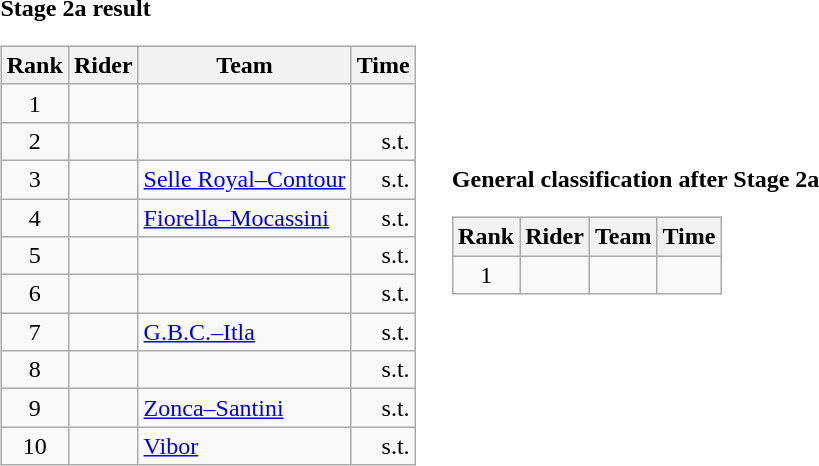<table>
<tr>
<td><strong>Stage 2a result</strong><br><table class="wikitable">
<tr>
<th scope="col">Rank</th>
<th scope="col">Rider</th>
<th scope="col">Team</th>
<th scope="col">Time</th>
</tr>
<tr>
<td style="text-align:center;">1</td>
<td></td>
<td></td>
<td style="text-align:right;"></td>
</tr>
<tr>
<td style="text-align:center;">2</td>
<td></td>
<td></td>
<td style="text-align:right;">s.t.</td>
</tr>
<tr>
<td style="text-align:center;">3</td>
<td></td>
<td><a href='#'>Selle Royal–Contour</a></td>
<td style="text-align:right;">s.t.</td>
</tr>
<tr>
<td style="text-align:center;">4</td>
<td></td>
<td><a href='#'>Fiorella–Mocassini</a></td>
<td style="text-align:right;">s.t.</td>
</tr>
<tr>
<td style="text-align:center;">5</td>
<td></td>
<td></td>
<td style="text-align:right;">s.t.</td>
</tr>
<tr>
<td style="text-align:center;">6</td>
<td></td>
<td></td>
<td style="text-align:right;">s.t.</td>
</tr>
<tr>
<td style="text-align:center;">7</td>
<td></td>
<td><a href='#'>G.B.C.–Itla</a></td>
<td style="text-align:right;">s.t.</td>
</tr>
<tr>
<td style="text-align:center;">8</td>
<td></td>
<td></td>
<td style="text-align:right;">s.t.</td>
</tr>
<tr>
<td style="text-align:center;">9</td>
<td></td>
<td><a href='#'>Zonca–Santini</a></td>
<td style="text-align:right;">s.t.</td>
</tr>
<tr>
<td style="text-align:center;">10</td>
<td></td>
<td><a href='#'>Vibor</a></td>
<td style="text-align:right;">s.t.</td>
</tr>
</table>
</td>
<td></td>
<td><strong>General classification after Stage 2a</strong><br><table class="wikitable">
<tr>
<th scope="col">Rank</th>
<th scope="col">Rider</th>
<th scope="col">Team</th>
<th scope="col">Time</th>
</tr>
<tr>
<td style="text-align:center;">1</td>
<td></td>
<td></td>
<td style="text-align:right;"></td>
</tr>
</table>
</td>
</tr>
</table>
